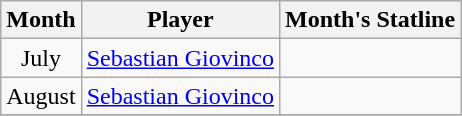<table class=wikitable>
<tr>
<th>Month</th>
<th>Player</th>
<th>Month's Statline</th>
</tr>
<tr>
<td align=center>July</td>
<td> <a href='#'>Sebastian Giovinco</a></td>
<td></td>
</tr>
<tr>
<td align=center>August</td>
<td> <a href='#'>Sebastian Giovinco</a></td>
<td></td>
</tr>
<tr>
</tr>
</table>
